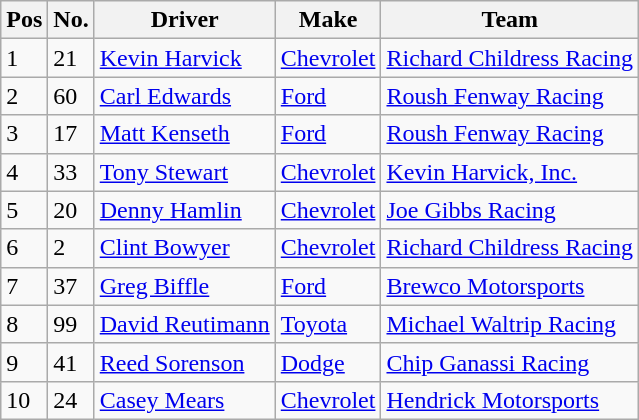<table class="wikitable">
<tr>
<th>Pos</th>
<th>No.</th>
<th>Driver</th>
<th>Make</th>
<th>Team</th>
</tr>
<tr>
<td>1</td>
<td>21</td>
<td><a href='#'>Kevin Harvick</a></td>
<td><a href='#'>Chevrolet</a></td>
<td><a href='#'>Richard Childress Racing</a></td>
</tr>
<tr>
<td>2</td>
<td>60</td>
<td><a href='#'>Carl Edwards</a></td>
<td><a href='#'>Ford</a></td>
<td><a href='#'>Roush Fenway Racing</a></td>
</tr>
<tr>
<td>3</td>
<td>17</td>
<td><a href='#'>Matt Kenseth</a></td>
<td><a href='#'>Ford</a></td>
<td><a href='#'>Roush Fenway Racing</a></td>
</tr>
<tr>
<td>4</td>
<td>33</td>
<td><a href='#'>Tony Stewart</a></td>
<td><a href='#'>Chevrolet</a></td>
<td><a href='#'>Kevin Harvick, Inc.</a></td>
</tr>
<tr>
<td>5</td>
<td>20</td>
<td><a href='#'>Denny Hamlin</a></td>
<td><a href='#'>Chevrolet</a></td>
<td><a href='#'>Joe Gibbs Racing</a></td>
</tr>
<tr>
<td>6</td>
<td>2</td>
<td><a href='#'>Clint Bowyer</a></td>
<td><a href='#'>Chevrolet</a></td>
<td><a href='#'>Richard Childress Racing</a></td>
</tr>
<tr>
<td>7</td>
<td>37</td>
<td><a href='#'>Greg Biffle</a></td>
<td><a href='#'>Ford</a></td>
<td><a href='#'>Brewco Motorsports</a></td>
</tr>
<tr>
<td>8</td>
<td>99</td>
<td><a href='#'>David Reutimann</a></td>
<td><a href='#'>Toyota</a></td>
<td><a href='#'>Michael Waltrip Racing</a></td>
</tr>
<tr>
<td>9</td>
<td>41</td>
<td><a href='#'>Reed Sorenson</a></td>
<td><a href='#'>Dodge</a></td>
<td><a href='#'>Chip Ganassi Racing</a></td>
</tr>
<tr>
<td>10</td>
<td>24</td>
<td><a href='#'>Casey Mears</a></td>
<td><a href='#'>Chevrolet</a></td>
<td><a href='#'>Hendrick Motorsports</a></td>
</tr>
</table>
